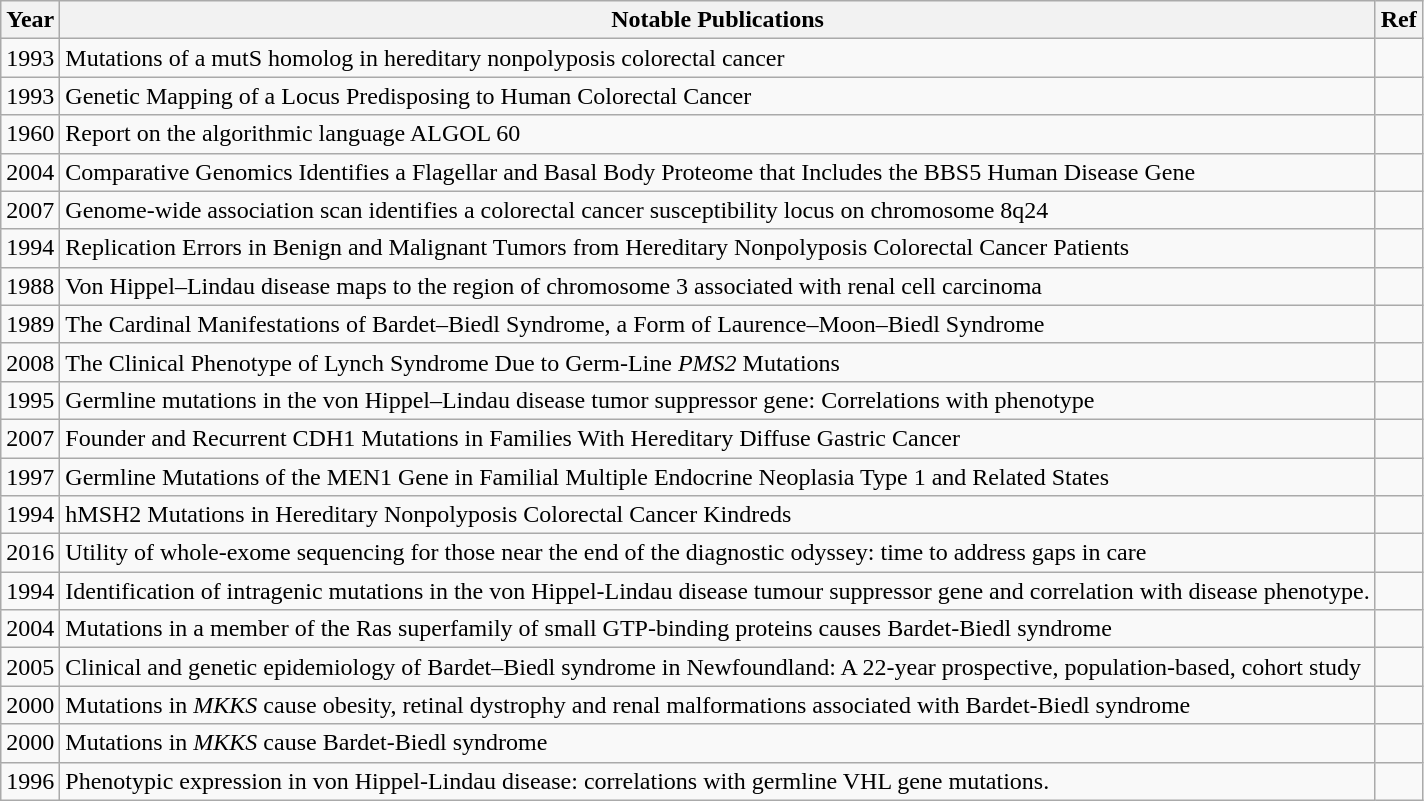<table class="wikitable">
<tr>
<th>Year</th>
<th>Notable Publications</th>
<th>Ref</th>
</tr>
<tr>
<td>1993</td>
<td>Mutations of a mutS homolog in hereditary nonpolyposis colorectal cancer</td>
<td></td>
</tr>
<tr>
<td>1993</td>
<td>Genetic Mapping of a Locus Predisposing to Human Colorectal Cancer</td>
<td></td>
</tr>
<tr>
<td>1960</td>
<td>Report on the algorithmic language ALGOL 60</td>
<td></td>
</tr>
<tr>
<td>2004</td>
<td>Comparative Genomics Identifies a Flagellar and Basal Body Proteome that Includes the BBS5 Human Disease Gene</td>
<td></td>
</tr>
<tr>
<td>2007</td>
<td>Genome-wide association scan identifies a colorectal cancer susceptibility locus on chromosome 8q24</td>
<td></td>
</tr>
<tr>
<td>1994</td>
<td>Replication Errors in Benign and Malignant Tumors from Hereditary Nonpolyposis Colorectal Cancer Patients</td>
<td></td>
</tr>
<tr>
<td>1988</td>
<td>Von Hippel–Lindau disease maps to the region of chromosome 3 associated with renal cell carcinoma</td>
<td></td>
</tr>
<tr>
<td>1989</td>
<td>The Cardinal Manifestations of Bardet–Biedl Syndrome, a Form of Laurence–Moon–Biedl Syndrome</td>
<td></td>
</tr>
<tr>
<td>2008</td>
<td>The Clinical Phenotype of Lynch Syndrome Due to Germ-Line <em>PMS2</em> Mutations</td>
<td></td>
</tr>
<tr>
<td>1995</td>
<td>Germline mutations in the von Hippel–Lindau disease tumor suppressor gene: Correlations with phenotype</td>
<td></td>
</tr>
<tr>
<td>2007</td>
<td>Founder and Recurrent CDH1 Mutations in Families With Hereditary Diffuse Gastric Cancer</td>
<td></td>
</tr>
<tr>
<td>1997</td>
<td>Germline Mutations of the MEN1 Gene in Familial Multiple Endocrine Neoplasia Type 1 and Related States</td>
<td></td>
</tr>
<tr>
<td>1994</td>
<td>hMSH2 Mutations in Hereditary Nonpolyposis Colorectal Cancer Kindreds</td>
<td></td>
</tr>
<tr>
<td>2016</td>
<td>Utility of whole-exome sequencing for those near the end of the diagnostic odyssey: time to address gaps in care</td>
<td></td>
</tr>
<tr>
<td>1994</td>
<td>Identification of intragenic mutations in the von Hippel-Lindau disease tumour suppressor gene and correlation with disease phenotype.</td>
<td></td>
</tr>
<tr>
<td>2004</td>
<td>Mutations in a member of the Ras superfamily of small GTP-binding proteins causes Bardet-Biedl syndrome</td>
<td></td>
</tr>
<tr>
<td>2005</td>
<td>Clinical and genetic epidemiology of Bardet–Biedl syndrome in Newfoundland: A 22-year prospective, population-based, cohort study</td>
<td></td>
</tr>
<tr>
<td>2000</td>
<td>Mutations in <em>MKKS</em> cause obesity, retinal dystrophy and renal malformations associated with Bardet-Biedl syndrome</td>
<td></td>
</tr>
<tr>
<td>2000</td>
<td>Mutations in <em>MKKS</em> cause Bardet-Biedl syndrome</td>
<td></td>
</tr>
<tr>
<td>1996</td>
<td>Phenotypic expression in von Hippel-Lindau disease: correlations with germline VHL gene mutations.</td>
<td></td>
</tr>
</table>
